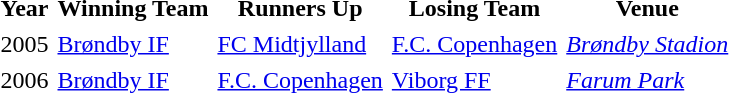<table cellpadding=3 cellspacing=0>
<tr>
<th>Year</th>
<th>Winning Team</th>
<th>Runners Up</th>
<th>Losing Team</th>
<th>Venue</th>
</tr>
<tr>
<td>2005</td>
<td><a href='#'>Brøndby IF</a></td>
<td><a href='#'>FC Midtjylland</a></td>
<td><a href='#'>F.C. Copenhagen</a></td>
<td><em><a href='#'>Brøndby Stadion</a></em></td>
</tr>
<tr>
<td>2006</td>
<td><a href='#'>Brøndby IF</a></td>
<td><a href='#'>F.C. Copenhagen</a></td>
<td><a href='#'>Viborg FF</a></td>
<td><em><a href='#'>Farum Park</a></em></td>
</tr>
</table>
